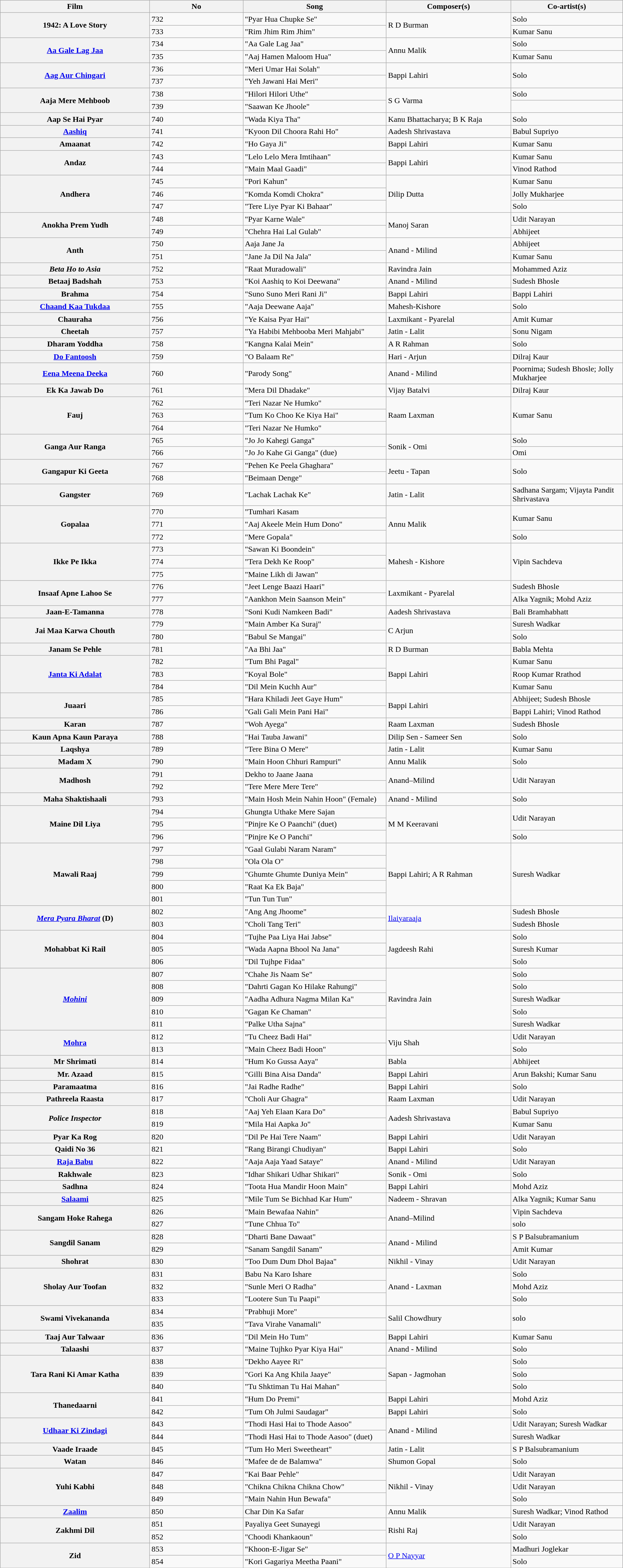<table class="wikitable plainrowheaders" style="width:100%; textcolor:#000">
<tr>
<th scope="col" style="width:24%;">Film</th>
<th>No</th>
<th scope="col" style="width:23%;">Song</th>
<th scope="col" style="width:20%;">Composer(s)</th>
<th scope="col" style="width:18%;">Co-artist(s)</th>
</tr>
<tr>
<th rowspan="2">1942: A Love Story</th>
<td>732</td>
<td>"Pyar Hua Chupke Se"</td>
<td rowspan="2">R D Burman</td>
<td>Solo</td>
</tr>
<tr>
<td>733</td>
<td>"Rim Jhim Rim Jhim"</td>
<td>Kumar Sanu</td>
</tr>
<tr>
<th rowspan="2"><a href='#'>Aa Gale Lag Jaa</a></th>
<td>734</td>
<td>"Aa Gale Lag Jaa"</td>
<td rowspan="2">Annu Malik</td>
<td>Solo</td>
</tr>
<tr>
<td>735</td>
<td>"Aaj Hamen Maloom Hua"</td>
<td>Kumar Sanu</td>
</tr>
<tr>
<th rowspan="2"><a href='#'>Aag Aur Chingari</a></th>
<td>736</td>
<td>"Meri Umar Hai Solah"</td>
<td rowspan="2">Bappi Lahiri</td>
<td rowspan="2">Solo</td>
</tr>
<tr>
<td>737</td>
<td>"Yeh Jawani Hai Meri"</td>
</tr>
<tr>
<th rowspan="2">Aaja Mere Mehboob</th>
<td>738</td>
<td>"Hilori Hilori Uthe"</td>
<td rowspan="2">S G Varma</td>
<td>Solo</td>
</tr>
<tr>
<td>739</td>
<td>"Saawan Ke Jhoole"</td>
<td></td>
</tr>
<tr>
<th>Aap Se Hai Pyar</th>
<td>740</td>
<td>"Wada Kiya Tha"</td>
<td>Kanu Bhattacharya; B K Raja</td>
<td>Solo</td>
</tr>
<tr>
<th><a href='#'>Aashiq</a></th>
<td>741</td>
<td>"Kyoon Dil Choora Rahi Ho"</td>
<td>Aadesh Shrivastava</td>
<td>Babul Supriyo</td>
</tr>
<tr>
<th>Amaanat</th>
<td>742</td>
<td>"Ho Gaya Ji"</td>
<td>Bappi Lahiri</td>
<td>Kumar Sanu</td>
</tr>
<tr>
<th rowspan="2">Andaz</th>
<td>743</td>
<td>"Lelo Lelo Mera Imtihaan"</td>
<td rowspan="2">Bappi Lahiri</td>
<td>Kumar Sanu</td>
</tr>
<tr>
<td>744</td>
<td>"Main Maal Gaadi"</td>
<td>Vinod Rathod</td>
</tr>
<tr>
<th rowspan="3">Andhera</th>
<td>745</td>
<td>"Pori Kahun"</td>
<td rowspan="3">Dilip Dutta</td>
<td>Kumar Sanu</td>
</tr>
<tr>
<td>746</td>
<td>"Komda Komdi Chokra"</td>
<td>Jolly Mukharjee</td>
</tr>
<tr>
<td>747</td>
<td>"Tere Liye Pyar Ki Bahaar"</td>
<td>Solo</td>
</tr>
<tr>
<th rowspan="2">Anokha Prem Yudh</th>
<td>748</td>
<td>"Pyar Karne Wale"</td>
<td rowspan="2">Manoj Saran</td>
<td>Udit Narayan</td>
</tr>
<tr>
<td>749</td>
<td>"Chehra Hai Lal Gulab"</td>
<td>Abhijeet</td>
</tr>
<tr>
<th rowspan="2">Anth</th>
<td>750</td>
<td>Aaja Jane Ja</td>
<td rowspan="2">Anand - Milind</td>
<td>Abhijeet</td>
</tr>
<tr>
<td>751</td>
<td>"Jane Ja Dil Na Jala"</td>
<td>Kumar Sanu</td>
</tr>
<tr>
<th><em>Beta Ho to Asia</em></th>
<td>752</td>
<td>"Raat Muradowali"</td>
<td>Ravindra Jain</td>
<td>Mohammed Aziz</td>
</tr>
<tr>
<th>Betaaj Badshah</th>
<td>753</td>
<td>"Koi Aashiq to Koi Deewana"</td>
<td>Anand - Milind</td>
<td>Sudesh Bhosle</td>
</tr>
<tr>
<th>Brahma</th>
<td>754</td>
<td>"Suno Suno Meri Rani Ji"</td>
<td>Bappi Lahiri</td>
<td>Bappi Lahiri</td>
</tr>
<tr>
<th rowspan="1"><a href='#'>Chaand Kaa Tukdaa</a></th>
<td>755</td>
<td>"Aaja Deewane Aaja"</td>
<td rowspan="1">Mahesh-Kishore</td>
<td>Solo</td>
</tr>
<tr>
<th>Chauraha</th>
<td>756</td>
<td>"Ye Kaisa Pyar Hai"</td>
<td>Laxmikant - Pyarelal</td>
<td>Amit Kumar</td>
</tr>
<tr>
<th>Cheetah</th>
<td>757</td>
<td>"Ya Habibi Mehbooba Meri Mahjabi"</td>
<td>Jatin - Lalit</td>
<td>Sonu Nigam</td>
</tr>
<tr>
<th>Dharam Yoddha</th>
<td>758</td>
<td>"Kangna Kalai Mein"</td>
<td>A R Rahman</td>
<td>Solo</td>
</tr>
<tr>
<th><a href='#'>Do Fantoosh</a></th>
<td>759</td>
<td>"O Balaam Re"</td>
<td>Hari - Arjun</td>
<td>Dilraj Kaur</td>
</tr>
<tr>
<th><a href='#'>Eena Meena Deeka</a></th>
<td>760</td>
<td>"Parody Song"</td>
<td>Anand - Milind</td>
<td>Poornima; Sudesh Bhosle; Jolly Mukharjee</td>
</tr>
<tr>
<th>Ek Ka Jawab Do</th>
<td>761</td>
<td>"Mera Dil Dhadake"</td>
<td>Vijay Batalvi</td>
<td>Dilraj Kaur</td>
</tr>
<tr>
<th rowspan="3">Fauj</th>
<td>762</td>
<td>"Teri Nazar Ne Humko"</td>
<td rowspan="3">Raam Laxman</td>
<td rowspan="3">Kumar Sanu</td>
</tr>
<tr>
<td>763</td>
<td>"Tum Ko Choo Ke Kiya Hai"</td>
</tr>
<tr>
<td>764</td>
<td>"Teri Nazar Ne Humko"</td>
</tr>
<tr>
<th rowspan="2">Ganga Aur Ranga</th>
<td>765</td>
<td>"Jo Jo Kahegi Ganga"</td>
<td rowspan="2">Sonik - Omi</td>
<td>Solo</td>
</tr>
<tr>
<td>766</td>
<td>"Jo Jo Kahe Gi Ganga" (due)</td>
<td>Omi</td>
</tr>
<tr>
<th rowspan="2">Gangapur Ki Geeta</th>
<td>767</td>
<td>"Pehen Ke Peela Ghaghara"</td>
<td rowspan="2">Jeetu - Tapan</td>
<td rowspan="2">Solo</td>
</tr>
<tr>
<td>768</td>
<td>"Beimaan Denge"</td>
</tr>
<tr>
<th>Gangster</th>
<td>769</td>
<td>"Lachak Lachak Ke"</td>
<td>Jatin - Lalit</td>
<td>Sadhana Sargam; Vijayta Pandit Shrivastava</td>
</tr>
<tr>
<th rowspan="3">Gopalaa</th>
<td>770</td>
<td>"Tumhari Kasam</td>
<td rowspan="3">Annu Malik</td>
<td rowspan="2">Kumar Sanu</td>
</tr>
<tr>
<td>771</td>
<td>"Aaj Akeele Mein Hum Dono"</td>
</tr>
<tr>
<td>772</td>
<td>"Mere Gopala"</td>
<td>Solo</td>
</tr>
<tr>
<th rowspan="3">Ikke Pe Ikka</th>
<td>773</td>
<td>"Sawan Ki Boondein"</td>
<td rowspan="3">Mahesh - Kishore</td>
<td rowspan="3">Vipin Sachdeva</td>
</tr>
<tr>
<td>774</td>
<td>"Tera Dekh Ke Roop"</td>
</tr>
<tr>
<td>775</td>
<td>"Maine Likh di Jawan"</td>
</tr>
<tr>
<th rowspan="2">Insaaf Apne Lahoo Se</th>
<td>776</td>
<td>"Jeet Lenge Baazi Haari"</td>
<td rowspan="2">Laxmikant - Pyarelal</td>
<td>Sudesh Bhosle</td>
</tr>
<tr>
<td>777</td>
<td>"Aankhon Mein Saanson Mein"</td>
<td>Alka Yagnik;  Mohd Aziz</td>
</tr>
<tr>
<th>Jaan-E-Tamanna</th>
<td>778</td>
<td>"Soni Kudi Namkeen Badi"</td>
<td>Aadesh Shrivastava</td>
<td>Bali Bramhabhatt</td>
</tr>
<tr>
<th rowspan="2">Jai Maa Karwa Chouth</th>
<td>779</td>
<td>"Main Amber Ka Suraj"</td>
<td rowspan="2">C Arjun</td>
<td>Suresh Wadkar</td>
</tr>
<tr>
<td>780</td>
<td>"Babul Se Mangai"</td>
<td>Solo</td>
</tr>
<tr>
<th>Janam Se Pehle</th>
<td>781</td>
<td>"Aa Bhi Jaa"</td>
<td>R D Burman</td>
<td>Babla Mehta</td>
</tr>
<tr>
<th rowspan="3"><a href='#'>Janta Ki Adalat</a></th>
<td>782</td>
<td>"Tum Bhi Pagal"</td>
<td rowspan="3">Bappi Lahiri</td>
<td>Kumar Sanu</td>
</tr>
<tr>
<td>783</td>
<td>"Koyal Bole"</td>
<td>Roop Kumar Rrathod</td>
</tr>
<tr>
<td>784</td>
<td>"Dil Mein Kuchh Aur"</td>
<td>Kumar Sanu</td>
</tr>
<tr>
<th rowspan="2">Juaari</th>
<td>785</td>
<td>"Hara Khiladi Jeet Gaye Hum"</td>
<td rowspan="2">Bappi Lahiri</td>
<td>Abhijeet; Sudesh Bhosle</td>
</tr>
<tr>
<td>786</td>
<td>"Gali Gali Mein Pani Hai"</td>
<td>Bappi Lahiri; Vinod Rathod</td>
</tr>
<tr>
<th>Karan</th>
<td>787</td>
<td>"Woh Ayega"</td>
<td>Raam Laxman</td>
<td>Sudesh Bhosle</td>
</tr>
<tr>
<th>Kaun Apna Kaun Paraya</th>
<td>788</td>
<td>"Hai Tauba Jawani"</td>
<td>Dilip Sen - Sameer Sen</td>
<td>Solo</td>
</tr>
<tr>
<th>Laqshya</th>
<td>789</td>
<td>"Tere Bina O Mere"</td>
<td>Jatin - Lalit</td>
<td>Kumar Sanu</td>
</tr>
<tr>
<th>Madam X</th>
<td>790</td>
<td>"Main Hoon Chhuri Rampuri"</td>
<td>Annu Malik</td>
<td>Solo</td>
</tr>
<tr>
<th rowspan="2">Madhosh</th>
<td>791</td>
<td>Dekho to Jaane Jaana</td>
<td rowspan="2">Anand–Milind</td>
<td rowspan="2">Udit Narayan</td>
</tr>
<tr>
<td>792</td>
<td>"Tere Mere Mere Tere"</td>
</tr>
<tr>
<th>Maha Shaktishaali</th>
<td>793</td>
<td>"Main Hosh Mein Nahin Hoon" (Female)</td>
<td>Anand - Milind</td>
<td>Solo</td>
</tr>
<tr>
<th rowspan="3">Maine Dil Liya</th>
<td>794</td>
<td>Ghungta Uthake Mere Sajan</td>
<td rowspan="3">M M Keeravani</td>
<td rowspan="2">Udit Narayan</td>
</tr>
<tr>
<td>795</td>
<td>"Pinjre Ke O Paanchi" (duet)</td>
</tr>
<tr>
<td>796</td>
<td>"Pinjre Ke O Panchi"</td>
<td>Solo</td>
</tr>
<tr>
<th rowspan="5">Mawali Raaj</th>
<td>797</td>
<td>"Gaal Gulabi Naram Naram"</td>
<td rowspan="5">Bappi Lahiri; A R Rahman</td>
<td rowspan="5">Suresh Wadkar</td>
</tr>
<tr>
<td>798</td>
<td>"Ola Ola O"</td>
</tr>
<tr>
<td>799</td>
<td>"Ghumte Ghumte Duniya Mein"</td>
</tr>
<tr>
<td>800</td>
<td>"Raat Ka Ek Baja"</td>
</tr>
<tr>
<td>801</td>
<td>"Tun Tun Tun"</td>
</tr>
<tr>
<th rowspan="2"><a href='#'><em>Mera Pyara Bharat</em></a> (D)</th>
<td>802</td>
<td>"Ang Ang Jhoome"</td>
<td rowspan="2"><a href='#'>Ilaiyaraaja</a></td>
<td>Sudesh Bhosle</td>
</tr>
<tr>
<td>803</td>
<td>"Choli Tang Teri"</td>
<td>Sudesh Bhosle</td>
</tr>
<tr>
<th rowspan="3">Mohabbat Ki Rail</th>
<td>804</td>
<td>"Tujhe Paa Liya Hai Jabse"</td>
<td rowspan="3">Jagdeesh Rahi</td>
<td>Solo</td>
</tr>
<tr>
<td>805</td>
<td>"Wada Aapna Bhool Na Jana"</td>
<td>Suresh Kumar</td>
</tr>
<tr>
<td>806</td>
<td>"Dil Tujhpe Fidaa"</td>
<td>Solo</td>
</tr>
<tr>
<th rowspan="5"><a href='#'><em>Mohini</em></a></th>
<td>807</td>
<td>"Chahe Jis Naam Se"</td>
<td rowspan="5">Ravindra Jain</td>
<td>Solo</td>
</tr>
<tr>
<td>808</td>
<td>"Dahrti Gagan Ko Hilake Rahungi"</td>
<td>Solo</td>
</tr>
<tr>
<td>809</td>
<td>"Aadha Adhura Nagma Milan Ka"</td>
<td>Suresh Wadkar</td>
</tr>
<tr>
<td>810</td>
<td>"Gagan Ke Chaman"</td>
<td>Solo</td>
</tr>
<tr>
<td>811</td>
<td>"Palke Utha Sajna"</td>
<td>Suresh Wadkar</td>
</tr>
<tr>
<th rowspan="2"><a href='#'>Mohra</a></th>
<td>812</td>
<td>"Tu Cheez Badi Hai"</td>
<td rowspan="2">Viju Shah</td>
<td>Udit Narayan</td>
</tr>
<tr>
<td>813</td>
<td>"Main Cheez Badi Hoon"</td>
<td>Solo</td>
</tr>
<tr>
<th>Mr Shrimati</th>
<td>814</td>
<td>"Hum Ko Gussa Aaya"</td>
<td>Babla</td>
<td>Abhijeet</td>
</tr>
<tr>
<th>Mr. Azaad</th>
<td>815</td>
<td>"Gilli Bina Aisa Danda"</td>
<td>Bappi Lahiri</td>
<td>Arun Bakshi; Kumar Sanu</td>
</tr>
<tr>
<th>Paramaatma</th>
<td>816</td>
<td>"Jai Radhe Radhe"</td>
<td>Bappi Lahiri</td>
<td>Solo</td>
</tr>
<tr>
<th>Pathreela Raasta</th>
<td>817</td>
<td>"Choli Aur Ghagra"</td>
<td>Raam Laxman</td>
<td>Udit Narayan</td>
</tr>
<tr>
<th rowspan=2><em>Police Inspector</em></th>
<td>818</td>
<td>"Aaj Yeh Elaan Kara Do"</td>
<td rowspan=2>Aadesh Shrivastava</td>
<td>Babul Supriyo</td>
</tr>
<tr>
<td>819</td>
<td>"Mila Hai Aapka Jo"</td>
<td>Kumar Sanu</td>
</tr>
<tr>
<th>Pyar Ka Rog</th>
<td>820</td>
<td>"Dil Pe Hai Tere Naam"</td>
<td>Bappi Lahiri</td>
<td>Udit Narayan</td>
</tr>
<tr>
<th>Qaidi No 36</th>
<td>821</td>
<td>"Rang Birangi Chudiyan"</td>
<td>Bappi Lahiri</td>
<td>Solo</td>
</tr>
<tr>
<th><a href='#'>Raja Babu</a></th>
<td>822</td>
<td>"Aaja Aaja Yaad Sataye"</td>
<td>Anand - Milind</td>
<td>Udit Narayan</td>
</tr>
<tr>
<th>Rakhwale</th>
<td>823</td>
<td>"Idhar Shikari Udhar Shikari"</td>
<td>Sonik - Omi</td>
<td>Solo</td>
</tr>
<tr>
<th>Sadhna</th>
<td>824</td>
<td>"Toota Hua Mandir Hoon Main"</td>
<td>Bappi Lahiri</td>
<td>Mohd Aziz</td>
</tr>
<tr>
<th><a href='#'>Salaami</a></th>
<td>825</td>
<td>"Mile Tum Se Bichhad Kar Hum"</td>
<td>Nadeem - Shravan</td>
<td>Alka Yagnik;  Kumar Sanu</td>
</tr>
<tr>
<th rowspan=2>Sangam Hoke Rahega</th>
<td>826</td>
<td>"Main Bewafaa Nahin"</td>
<td rowspan=2>Anand–Milind</td>
<td>Vipin Sachdeva</td>
</tr>
<tr>
<td>827</td>
<td>"Tune Chhua To"</td>
<td>solo</td>
</tr>
<tr>
<th rowspan="2">Sangdil Sanam</th>
<td>828</td>
<td>"Dharti Bane Dawaat"</td>
<td rowspan="2">Anand - Milind</td>
<td>S P Balsubramanium</td>
</tr>
<tr>
<td>829</td>
<td>"Sanam Sangdil Sanam"</td>
<td>Amit Kumar</td>
</tr>
<tr>
<th>Shohrat</th>
<td>830</td>
<td>"Too Dum Dum Dhol Bajaa"</td>
<td>Nikhil - Vinay</td>
<td>Udit Narayan</td>
</tr>
<tr>
<th rowspan="3">Sholay Aur Toofan</th>
<td>831</td>
<td>Babu Na Karo Ishare</td>
<td rowspan="3">Anand - Laxman</td>
<td>Solo</td>
</tr>
<tr>
<td>832</td>
<td>"Sunle Meri O Radha"</td>
<td>Mohd Aziz</td>
</tr>
<tr>
<td>833</td>
<td>"Lootere Sun Tu Paapi"</td>
<td>Solo</td>
</tr>
<tr>
<th rowspan=2>Swami Vivekananda</th>
<td>834</td>
<td>"Prabhuji More"</td>
<td rowspan=2>Salil Chowdhury</td>
<td rowspan=2>solo</td>
</tr>
<tr>
<td>835</td>
<td>"Tava Virahe Vanamali"</td>
</tr>
<tr>
<th>Taaj Aur Talwaar</th>
<td>836</td>
<td>"Dil Mein Ho Tum"</td>
<td>Bappi Lahiri</td>
<td>Kumar Sanu</td>
</tr>
<tr>
<th>Talaashi</th>
<td>837</td>
<td>"Maine Tujhko Pyar Kiya Hai"</td>
<td>Anand - Milind</td>
<td>Solo</td>
</tr>
<tr>
<th rowspan="3">Tara Rani Ki Amar Katha</th>
<td>838</td>
<td>"Dekho Aayee Ri"</td>
<td rowspan="3">Sapan - Jagmohan</td>
<td>Solo</td>
</tr>
<tr>
<td>839</td>
<td>"Gori Ka Ang Khila Jaaye"</td>
<td>Solo</td>
</tr>
<tr>
<td>840</td>
<td>"Tu Shktiman Tu Hai Mahan"</td>
<td>Solo</td>
</tr>
<tr>
<th rowspan="2">Thanedaarni</th>
<td>841</td>
<td>"Hum Do Premi"</td>
<td>Bappi Lahiri</td>
<td>Mohd Aziz</td>
</tr>
<tr>
<td>842</td>
<td>"Tum Oh Julmi Saudagar"</td>
<td>Bappi Lahiri</td>
<td>Solo</td>
</tr>
<tr>
<th rowspan="2"><a href='#'>Udhaar Ki Zindagi</a></th>
<td>843</td>
<td>"Thodi Hasi Hai to Thode Aasoo"</td>
<td rowspan="2">Anand - Milind</td>
<td>Udit Narayan; Suresh Wadkar</td>
</tr>
<tr>
<td>844</td>
<td>"Thodi Hasi Hai to Thode Aasoo" (duet)</td>
<td>Suresh Wadkar</td>
</tr>
<tr>
<th>Vaade Iraade</th>
<td>845</td>
<td>"Tum Ho Meri Sweetheart"</td>
<td>Jatin - Lalit</td>
<td>S P Balsubramanium</td>
</tr>
<tr>
<th>Watan</th>
<td>846</td>
<td>"Mafee de de Balamwa"</td>
<td>Shumon Gopal</td>
<td>Solo</td>
</tr>
<tr>
<th rowspan=3>Yuhi Kabhi</th>
<td>847</td>
<td>"Kai Baar Pehle"</td>
<td rowspan=3>Nikhil - Vinay</td>
<td>Udit Narayan</td>
</tr>
<tr>
<td>848</td>
<td>"Chikna Chikna Chikna Chow"</td>
<td>Udit Narayan</td>
</tr>
<tr>
<td>849</td>
<td>"Main Nahin Hun Bewafa"</td>
<td>Solo</td>
</tr>
<tr>
<th><a href='#'>Zaalim</a></th>
<td>850</td>
<td>Char Din Ka Safar</td>
<td>Annu Malik</td>
<td>Suresh Wadkar; Vinod Rathod</td>
</tr>
<tr>
<th rowspan="2">Zakhmi Dil</th>
<td>851</td>
<td>Payaliya Geet Sunayegi</td>
<td rowspan="2">Rishi Raj</td>
<td>Udit Narayan</td>
</tr>
<tr>
<td>852</td>
<td>"Choodi Khankaoun"</td>
<td>Solo</td>
</tr>
<tr>
<th rowspan="2">Zid</th>
<td>853</td>
<td>"Khoon-E-Jigar Se"</td>
<td rowspan="2"><a href='#'>O P Nayyar</a></td>
<td>Madhuri Joglekar</td>
</tr>
<tr>
<td>854</td>
<td>"Kori Gagariya Meetha Paani"</td>
<td>Solo</td>
</tr>
<tr>
</tr>
</table>
